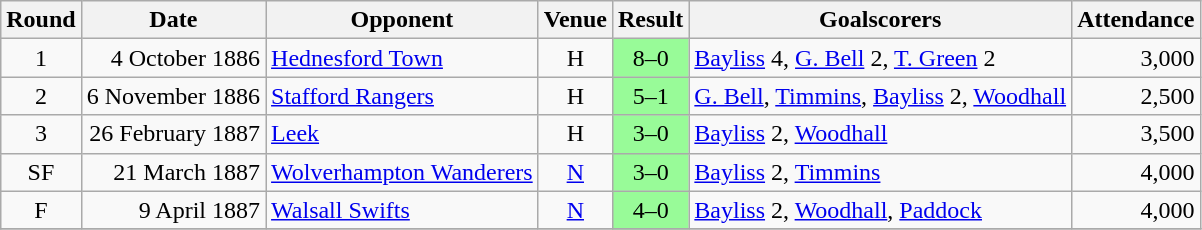<table class="wikitable">
<tr>
<th>Round</th>
<th>Date</th>
<th>Opponent</th>
<th>Venue</th>
<th>Result</th>
<th>Goalscorers</th>
<th>Attendance</th>
</tr>
<tr>
<td align="center">1</td>
<td align="right">4 October 1886</td>
<td><a href='#'>Hednesford Town</a></td>
<td align="center">H</td>
<td align="center" bgcolor="PaleGreen">8–0</td>
<td><a href='#'>Bayliss</a> 4, <a href='#'>G. Bell</a> 2, <a href='#'>T. Green</a> 2</td>
<td align="right">3,000</td>
</tr>
<tr>
<td align="center">2</td>
<td align="right">6 November 1886</td>
<td><a href='#'>Stafford Rangers</a></td>
<td align="center">H</td>
<td align="center" bgcolor="PaleGreen">5–1</td>
<td><a href='#'>G. Bell</a>, <a href='#'>Timmins</a>, <a href='#'>Bayliss</a> 2, <a href='#'>Woodhall</a></td>
<td align="right">2,500</td>
</tr>
<tr>
<td align="center">3</td>
<td align="right">26 February 1887</td>
<td><a href='#'>Leek</a></td>
<td align="center">H</td>
<td align="center" bgcolor="PaleGreen">3–0</td>
<td><a href='#'>Bayliss</a> 2, <a href='#'>Woodhall</a></td>
<td align="right">3,500</td>
</tr>
<tr>
<td align="center">SF</td>
<td align="right">21 March 1887</td>
<td><a href='#'>Wolverhampton Wanderers</a></td>
<td align="center"><a href='#'>N</a></td>
<td align="center" bgcolor="PaleGreen">3–0</td>
<td><a href='#'>Bayliss</a> 2, <a href='#'>Timmins</a></td>
<td align="right">4,000</td>
</tr>
<tr>
<td align="center">F</td>
<td align="right">9 April 1887</td>
<td><a href='#'>Walsall Swifts</a></td>
<td align="center"><a href='#'>N</a></td>
<td align="center" bgcolor="PaleGreen">4–0</td>
<td><a href='#'>Bayliss</a> 2, <a href='#'>Woodhall</a>, <a href='#'>Paddock</a></td>
<td align="right">4,000</td>
</tr>
<tr>
</tr>
</table>
